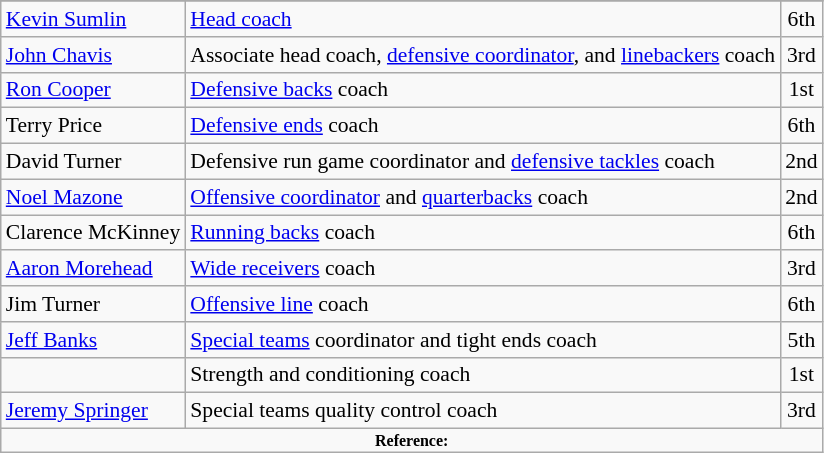<table class="wikitable" style="font-size:90%;">
<tr>
</tr>
<tr>
<td><a href='#'>Kevin Sumlin</a></td>
<td><a href='#'>Head coach</a></td>
<td align=center>6th</td>
</tr>
<tr>
<td><a href='#'>John Chavis</a></td>
<td>Associate head coach, <a href='#'>defensive coordinator</a>, and <a href='#'>linebackers</a> coach</td>
<td align="center">3rd</td>
</tr>
<tr>
<td><a href='#'>Ron Cooper</a></td>
<td><a href='#'>Defensive backs</a> coach</td>
<td align="center">1st</td>
</tr>
<tr>
<td>Terry Price</td>
<td><a href='#'>Defensive ends</a> coach</td>
<td align="center">6th</td>
</tr>
<tr>
<td>David Turner</td>
<td>Defensive run game coordinator and <a href='#'>defensive tackles</a> coach</td>
<td align="center">2nd</td>
</tr>
<tr>
<td><a href='#'>Noel Mazone</a></td>
<td><a href='#'>Offensive coordinator</a> and <a href='#'>quarterbacks</a> coach</td>
<td align="center">2nd</td>
</tr>
<tr>
<td>Clarence McKinney</td>
<td><a href='#'>Running backs</a> coach</td>
<td align="center">6th</td>
</tr>
<tr>
<td><a href='#'>Aaron Morehead</a></td>
<td><a href='#'>Wide receivers</a> coach</td>
<td align="center">3rd</td>
</tr>
<tr>
<td>Jim Turner</td>
<td><a href='#'>Offensive line</a> coach</td>
<td align="center">6th</td>
</tr>
<tr>
<td><a href='#'>Jeff Banks</a></td>
<td><a href='#'>Special teams</a> coordinator and tight ends coach</td>
<td align="center">5th</td>
</tr>
<tr>
<td></td>
<td>Strength and conditioning coach</td>
<td align="center">1st</td>
</tr>
<tr>
<td><a href='#'>Jeremy Springer</a></td>
<td>Special teams quality control coach</td>
<td align="center">3rd</td>
</tr>
<tr>
<td colspan="4"  style="font-size:8pt; text-align:center;"><strong>Reference:</strong></td>
</tr>
</table>
